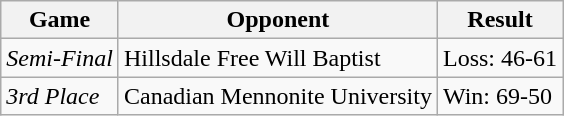<table class="wikitable">
<tr>
<th>Game</th>
<th>Opponent</th>
<th>Result</th>
</tr>
<tr>
<td><em>Semi-Final</em></td>
<td>Hillsdale Free Will Baptist</td>
<td>Loss: 46-61</td>
</tr>
<tr>
<td><em>3rd Place</em></td>
<td>Canadian Mennonite University</td>
<td>Win: 69-50</td>
</tr>
</table>
